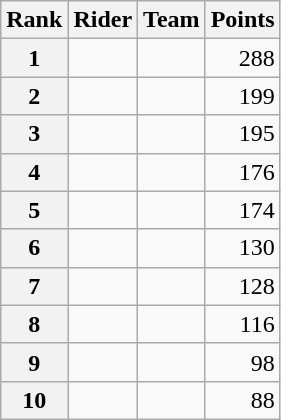<table class="wikitable">
<tr>
<th scope="col">Rank</th>
<th scope="col">Rider</th>
<th scope="col">Team</th>
<th scope="col">Points</th>
</tr>
<tr>
<th scope="row">1</th>
<td> </td>
<td></td>
<td style="text-align:right;">288</td>
</tr>
<tr>
<th scope="row">2</th>
<td></td>
<td></td>
<td style="text-align:right;">199</td>
</tr>
<tr>
<th scope="row">3</th>
<td></td>
<td></td>
<td style="text-align:right;">195</td>
</tr>
<tr>
<th scope="row">4</th>
<td></td>
<td></td>
<td style="text-align:right;">176</td>
</tr>
<tr>
<th scope="row">5</th>
<td></td>
<td></td>
<td style="text-align:right;">174</td>
</tr>
<tr>
<th scope="row">6</th>
<td></td>
<td></td>
<td style="text-align:right;">130</td>
</tr>
<tr>
<th scope="row">7</th>
<td></td>
<td></td>
<td style="text-align:right;">128</td>
</tr>
<tr>
<th scope="row">8</th>
<td></td>
<td></td>
<td style="text-align:right;">116</td>
</tr>
<tr>
<th scope="row">9</th>
<td></td>
<td></td>
<td style="text-align:right;">98</td>
</tr>
<tr>
<th scope="row">10</th>
<td> </td>
<td></td>
<td style="text-align:right;">88</td>
</tr>
</table>
